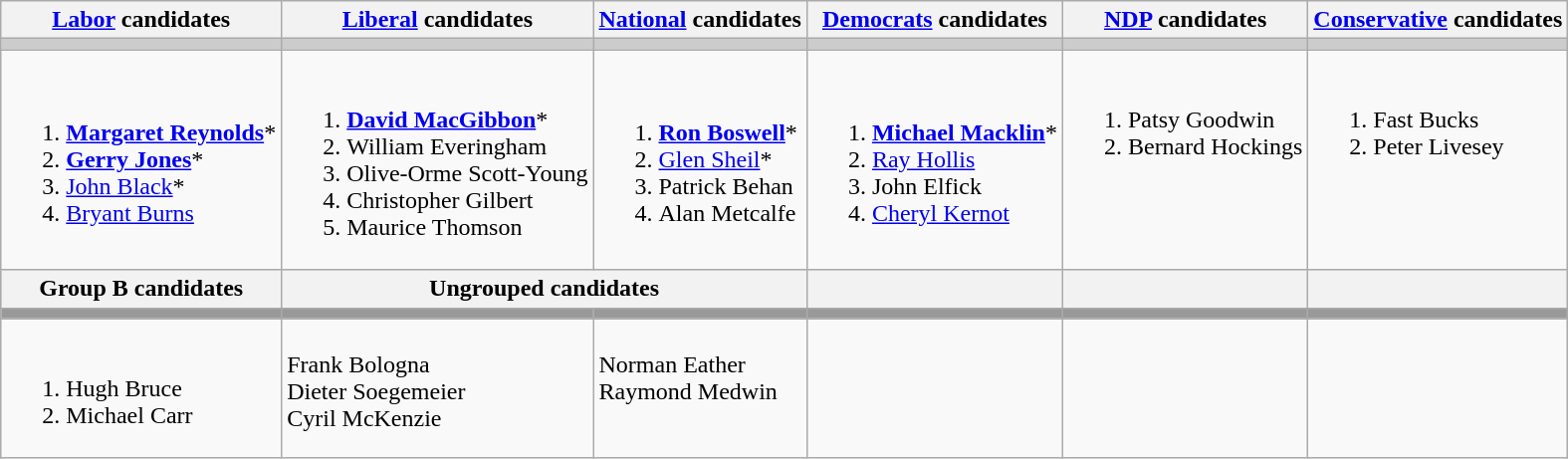<table class="wikitable">
<tr>
<th><a href='#'>Labor</a> candidates</th>
<th><a href='#'>Liberal</a> candidates</th>
<th><a href='#'>National</a> candidates</th>
<th><a href='#'>Democrats</a> candidates</th>
<th><a href='#'>NDP</a> candidates</th>
<th><a href='#'>Conservative</a> candidates</th>
</tr>
<tr bgcolor="#cccccc">
<td></td>
<td></td>
<td></td>
<td></td>
<td></td>
<td></td>
</tr>
<tr>
<td><br><ol><li><strong><a href='#'>Margaret Reynolds</a></strong>*</li><li><strong><a href='#'>Gerry Jones</a></strong>*</li><li><a href='#'>John Black</a>*</li><li><a href='#'>Bryant Burns</a></li></ol></td>
<td><br><ol><li><strong><a href='#'>David MacGibbon</a></strong>*</li><li>William Everingham</li><li>Olive-Orme Scott-Young</li><li>Christopher Gilbert</li><li>Maurice Thomson</li></ol></td>
<td><br><ol><li><strong><a href='#'>Ron Boswell</a></strong>*</li><li><a href='#'>Glen Sheil</a>*</li><li>Patrick Behan</li><li>Alan Metcalfe</li></ol></td>
<td><br><ol><li><strong><a href='#'>Michael Macklin</a></strong>*</li><li><a href='#'>Ray Hollis</a></li><li>John Elfick</li><li><a href='#'>Cheryl Kernot</a></li></ol></td>
<td valign=top><br><ol><li>Patsy Goodwin</li><li>Bernard Hockings</li></ol></td>
<td valign=top><br><ol><li>Fast Bucks</li><li>Peter Livesey</li></ol></td>
</tr>
<tr bgcolor="#cccccc">
<th>Group B candidates</th>
<th colspan="2">Ungrouped candidates</th>
<th></th>
<th></th>
<th></th>
</tr>
<tr bgcolor="#cccccc">
<td bgcolor="#999999"></td>
<td bgcolor="#999999"></td>
<td bgcolor="#999999"></td>
<td bgcolor="#999999"></td>
<td bgcolor="#999999"></td>
<td bgcolor="#999999"></td>
</tr>
<tr>
<td valign=top><br><ol><li>Hugh Bruce</li><li>Michael Carr</li></ol></td>
<td valign=top><br>Frank Bologna<br>
Dieter Soegemeier<br>
Cyril McKenzie</td>
<td valign=top><br>Norman Eather<br>
Raymond Medwin</td>
<td valign=top></td>
<td valign=top></td>
<td valign=top></td>
</tr>
</table>
